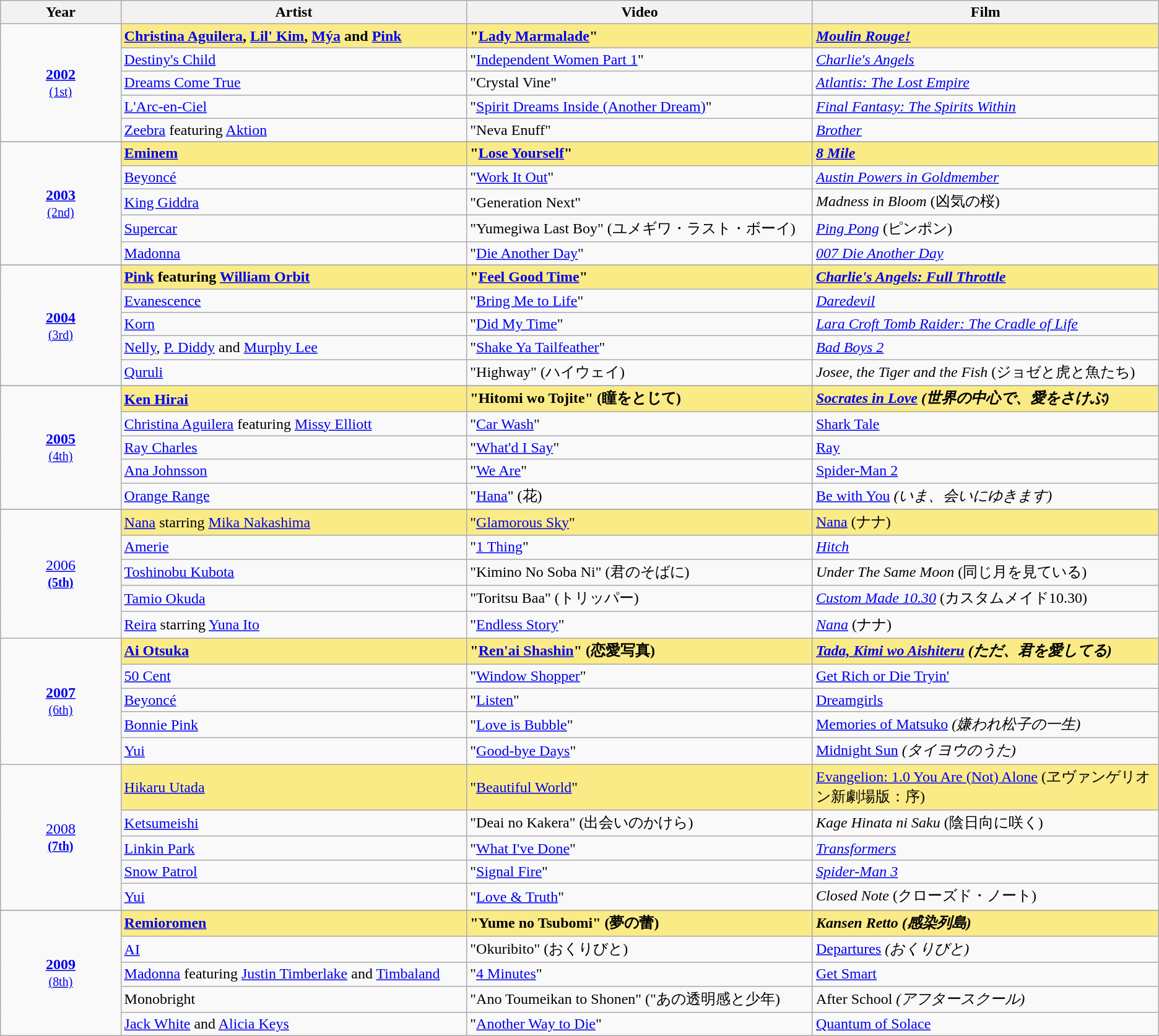<table class="sortable wikitable">
<tr>
<th width="8%">Year</th>
<th width="23%">Artist</th>
<th width="23%">Video</th>
<th width="23%">Film</th>
</tr>
<tr>
<td rowspan=5 style="text-align:center"><strong><a href='#'>2002</a></strong><br><small><a href='#'>(1st)</a></small></td>
<td style="background:#FAEB86"><strong><a href='#'>Christina Aguilera</a>, <a href='#'>Lil' Kim</a>, <a href='#'>Mýa</a> and <a href='#'>Pink</a></strong></td>
<td style="background:#FAEB86"><strong>"<a href='#'>Lady Marmalade</a>"</strong></td>
<td style="background:#FAEB86"><strong><em><a href='#'>Moulin Rouge!</a></em></strong></td>
</tr>
<tr>
<td><a href='#'>Destiny's Child</a></td>
<td>"<a href='#'>Independent Women Part 1</a>"</td>
<td><em><a href='#'>Charlie's Angels</a></em></td>
</tr>
<tr>
<td><a href='#'>Dreams Come True</a></td>
<td>"Crystal Vine"</td>
<td><em><a href='#'>Atlantis: The Lost Empire</a></em></td>
</tr>
<tr>
<td><a href='#'>L'Arc-en-Ciel</a></td>
<td>"<a href='#'>Spirit Dreams Inside (Another Dream)</a>"</td>
<td><em><a href='#'>Final Fantasy: The Spirits Within</a></em></td>
</tr>
<tr>
<td><a href='#'>Zeebra</a> featuring <a href='#'>Aktion</a></td>
<td>"Neva Enuff"</td>
<td><em><a href='#'>Brother</a></em></td>
</tr>
<tr>
</tr>
<tr>
<td rowspan=5 style="text-align:center"><strong><a href='#'>2003</a></strong><br><small><a href='#'>(2nd)</a></small></td>
<td style="background:#FAEB86"><strong><a href='#'>Eminem</a></strong></td>
<td style="background:#FAEB86"><strong>"<a href='#'>Lose Yourself</a>"</strong></td>
<td style="background:#FAEB86"><strong><em><a href='#'>8 Mile</a></em></strong></td>
</tr>
<tr>
<td><a href='#'>Beyoncé</a></td>
<td>"<a href='#'>Work It Out</a>"</td>
<td><em><a href='#'>Austin Powers in Goldmember</a></em></td>
</tr>
<tr>
<td><a href='#'>King Giddra</a></td>
<td>"Generation Next"</td>
<td><em>Madness in Bloom</em> (凶気の桜)</td>
</tr>
<tr>
<td><a href='#'>Supercar</a></td>
<td>"Yumegiwa Last Boy" (ユメギワ・ラスト・ボーイ)</td>
<td><em><a href='#'>Ping Pong</a></em> (ピンポン)</td>
</tr>
<tr>
<td><a href='#'>Madonna</a></td>
<td>"<a href='#'>Die Another Day</a>"</td>
<td><em><a href='#'>007 Die Another Day</a></em></td>
</tr>
<tr>
</tr>
<tr>
<td rowspan=5 style="text-align:center"><strong><a href='#'>2004</a></strong><br><small><a href='#'>(3rd)</a></small></td>
<td style="background:#FAEB86"><strong><a href='#'>Pink</a> featuring <a href='#'>William Orbit</a></strong></td>
<td style="background:#FAEB86"><strong>"<a href='#'>Feel Good Time</a>"</strong></td>
<td style="background:#FAEB86"><strong><em><a href='#'>Charlie's Angels: Full Throttle</a></em></strong></td>
</tr>
<tr>
<td><a href='#'>Evanescence</a></td>
<td>"<a href='#'>Bring Me to Life</a>"</td>
<td><em><a href='#'>Daredevil</a></em></td>
</tr>
<tr>
<td><a href='#'>Korn</a></td>
<td>"<a href='#'>Did My Time</a>"</td>
<td><em><a href='#'>Lara Croft Tomb Raider: The Cradle of Life</a></em></td>
</tr>
<tr>
<td><a href='#'>Nelly</a>, <a href='#'>P. Diddy</a> and <a href='#'>Murphy Lee</a></td>
<td>"<a href='#'>Shake Ya Tailfeather</a>"</td>
<td><em><a href='#'>Bad Boys 2</a></em></td>
</tr>
<tr>
<td><a href='#'>Quruli</a></td>
<td>"Highway" (ハイウェイ)</td>
<td><em>Josee, the Tiger and the Fish</em> (ジョゼと虎と魚たち)</td>
</tr>
<tr>
</tr>
<tr>
<td rowspan=5 style="text-align:center"><strong><a href='#'>2005</a></strong><br><small><a href='#'>(4th)</a></small></td>
<td style="background:#FAEB86"><strong><a href='#'>Ken Hirai</a></strong></td>
<td style="background:#FAEB86"><strong>"Hitomi wo Tojite" (瞳をとじて)</strong></td>
<td style="background:#FAEB86"><strong><em><a href='#'>Socrates in Love</a><em> (世界の中心で、愛をさけぶ)<strong></td>
</tr>
<tr>
<td><a href='#'>Christina Aguilera</a> featuring <a href='#'>Missy Elliott</a></td>
<td>"<a href='#'>Car Wash</a>"</td>
<td></em><a href='#'>Shark Tale</a><em></td>
</tr>
<tr>
<td><a href='#'>Ray Charles</a></td>
<td>"<a href='#'>What'd I Say</a>"</td>
<td></em><a href='#'>Ray</a><em></td>
</tr>
<tr>
<td><a href='#'>Ana Johnsson</a></td>
<td>"<a href='#'>We Are</a>"</td>
<td></em><a href='#'>Spider-Man 2</a><em></td>
</tr>
<tr>
<td><a href='#'>Orange Range</a></td>
<td>"<a href='#'>Hana</a>" (花)</td>
<td></em><a href='#'>Be with You</a><em> (いま、会いにゆきます)</td>
</tr>
<tr>
</tr>
<tr>
<td rowspan=5 style="text-align:center"></strong><a href='#'>2006</a><strong><br><small><a href='#'>(5th)</a></small></td>
<td style="background:#FAEB86"></strong><a href='#'>Nana</a> starring <a href='#'>Mika Nakashima</a><strong></td>
<td style="background:#FAEB86"></strong>"<a href='#'>Glamorous Sky</a>"<strong></td>
<td style="background:#FAEB86"></em></strong><a href='#'>Nana</a></em> (ナナ)</strong></td>
</tr>
<tr>
<td><a href='#'>Amerie</a></td>
<td>"<a href='#'>1 Thing</a>"</td>
<td><em><a href='#'>Hitch</a></em></td>
</tr>
<tr>
<td><a href='#'>Toshinobu Kubota</a></td>
<td>"Kimino No Soba Ni" (君のそばに)</td>
<td><em>Under The Same Moon</em> (同じ月を見ている)</td>
</tr>
<tr>
<td><a href='#'>Tamio Okuda</a></td>
<td>"Toritsu Baa" (トリッパー)</td>
<td><em><a href='#'>Custom Made 10.30</a></em> (カスタムメイド10.30)</td>
</tr>
<tr>
<td><a href='#'>Reira</a> starring <a href='#'>Yuna Ito</a></td>
<td>"<a href='#'>Endless Story</a>"</td>
<td><em><a href='#'>Nana</a></em> (ナナ)</td>
</tr>
<tr>
<td rowspan=5 style="text-align:center"><strong><a href='#'>2007</a></strong><br><small><a href='#'>(6th)</a></small></td>
<td style="background:#FAEB86"><strong><a href='#'>Ai Otsuka</a></strong></td>
<td style="background:#FAEB86"><strong>"<a href='#'>Ren'ai Shashin</a>" (恋愛写真)</strong></td>
<td style="background:#FAEB86"><strong><em><a href='#'>Tada, Kimi wo Aishiteru</a><em> (ただ、君を愛してる)<strong></td>
</tr>
<tr>
<td><a href='#'>50 Cent</a></td>
<td>"<a href='#'>Window Shopper</a>"</td>
<td></em><a href='#'>Get Rich or Die Tryin'</a><em></td>
</tr>
<tr>
<td><a href='#'>Beyoncé</a></td>
<td>"<a href='#'>Listen</a>"</td>
<td></em><a href='#'>Dreamgirls</a><em></td>
</tr>
<tr>
<td><a href='#'>Bonnie Pink</a></td>
<td>"<a href='#'>Love is Bubble</a>"</td>
<td></em><a href='#'>Memories of Matsuko</a><em> (嫌われ松子の一生)</td>
</tr>
<tr>
<td><a href='#'>Yui</a></td>
<td>"<a href='#'>Good-bye Days</a>"</td>
<td></em><a href='#'>Midnight Sun</a><em> (タイヨウのうた)</td>
</tr>
<tr>
<td rowspan=5 style="text-align:center"></strong><a href='#'>2008</a><strong><br><small><a href='#'>(7th)</a></small></td>
<td style="background:#FAEB86"></strong><a href='#'>Hikaru Utada</a><strong></td>
<td style="background:#FAEB86"></strong>"<a href='#'>Beautiful World</a>"<strong></td>
<td style="background:#FAEB86"></em></strong><a href='#'>Evangelion: 1.0 You Are (Not) Alone</a></em> (ヱヴァンゲリオン新劇場版：序)</strong></td>
</tr>
<tr>
<td><a href='#'>Ketsumeishi</a></td>
<td>"Deai no Kakera" (出会いのかけら)</td>
<td><em>Kage Hinata ni Saku</em> (陰日向に咲く)</td>
</tr>
<tr>
<td><a href='#'>Linkin Park</a></td>
<td>"<a href='#'>What I've Done</a>"</td>
<td><em><a href='#'>Transformers</a></em></td>
</tr>
<tr>
<td><a href='#'>Snow Patrol</a></td>
<td>"<a href='#'>Signal Fire</a>"</td>
<td><em><a href='#'>Spider-Man 3</a></em></td>
</tr>
<tr>
<td><a href='#'>Yui</a></td>
<td>"<a href='#'>Love & Truth</a>"</td>
<td><em>Closed Note</em> (クローズド・ノート)</td>
</tr>
<tr>
</tr>
<tr>
<td rowspan=5 style="text-align:center"><strong><a href='#'>2009</a></strong><br><small><a href='#'>(8th)</a></small></td>
<td style="background:#FAEB86"><strong><a href='#'>Remioromen</a></strong></td>
<td style="background:#FAEB86"><strong>"Yume no Tsubomi" (夢の蕾)</strong></td>
<td style="background:#FAEB86"><strong><em>Kansen Retto<em> (感染列島)<strong></td>
</tr>
<tr>
<td><a href='#'>AI</a></td>
<td>"Okuribito" (おくりびと)</td>
<td></em><a href='#'>Departures</a><em> (おくりびと)</td>
</tr>
<tr>
<td><a href='#'>Madonna</a> featuring <a href='#'>Justin Timberlake</a> and <a href='#'>Timbaland</a></td>
<td>"<a href='#'>4 Minutes</a>"</td>
<td></em><a href='#'>Get Smart</a><em></td>
</tr>
<tr>
<td>Monobright</td>
<td>"Ano Toumeikan to Shonen" ("あの透明感と少年)</td>
<td></em>After School<em> (アフタースクール)</td>
</tr>
<tr>
<td><a href='#'>Jack White</a> and <a href='#'>Alicia Keys</a></td>
<td>"<a href='#'>Another Way to Die</a>"</td>
<td></em><a href='#'>Quantum of Solace</a><em></td>
</tr>
</table>
